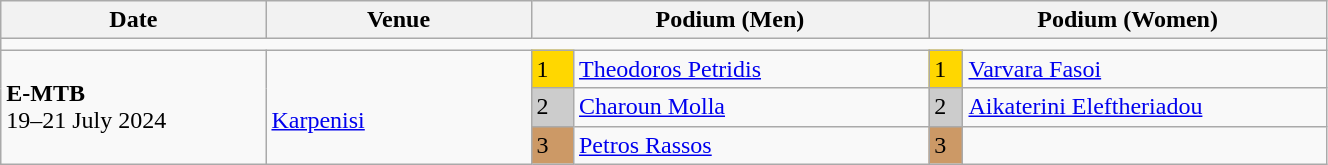<table class="wikitable" width=70%>
<tr>
<th>Date</th>
<th width=20%>Venue</th>
<th colspan=2 width=30%>Podium (Men)</th>
<th colspan=2 width=30%>Podium (Women)</th>
</tr>
<tr>
<td colspan=6></td>
</tr>
<tr>
<td rowspan=3><strong>E-MTB</strong> <br> 19–21 July 2024</td>
<td rowspan=3><br><a href='#'>Karpenisi</a></td>
<td bgcolor=FFD700>1</td>
<td><a href='#'>Theodoros Petridis</a></td>
<td bgcolor=FFD700>1</td>
<td><a href='#'>Varvara Fasoi</a></td>
</tr>
<tr>
<td bgcolor=CCCCCC>2</td>
<td><a href='#'>Charoun Molla</a></td>
<td bgcolor=CCCCCC>2</td>
<td><a href='#'>Aikaterini Eleftheriadou</a></td>
</tr>
<tr>
<td bgcolor=CC9966>3</td>
<td><a href='#'>Petros Rassos</a></td>
<td bgcolor=CC9966>3</td>
<td></td>
</tr>
</table>
